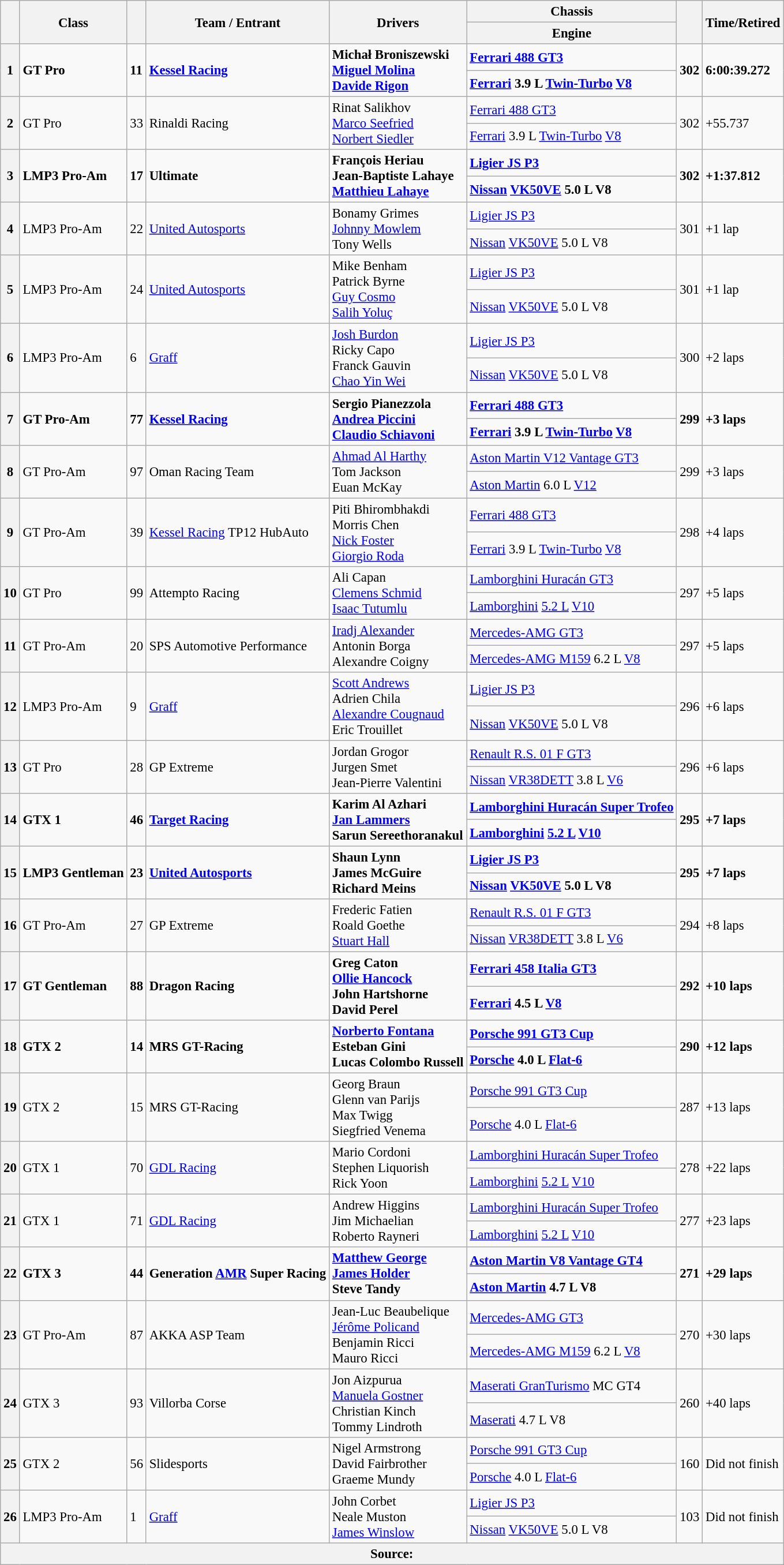<table class="wikitable" style="font-size: 95%;">
<tr>
<th rowspan="2"></th>
<th rowspan="2">Class</th>
<th rowspan="2" class="unsortable"></th>
<th rowspan="2" class="unsortable">Team / Entrant</th>
<th rowspan="2" class="unsortable">Drivers</th>
<th scope="col" class="unsortable">Chassis</th>
<th rowspan="2" class="unsortable"></th>
<th rowspan="2" class="unsortable">Time/Retired</th>
</tr>
<tr>
<th>Engine</th>
</tr>
<tr style="font-weight:bold">
<th rowspan=2>1</th>
<td rowspan=2>GT Pro</td>
<td rowspan=2>11</td>
<td rowspan=2> <a href='#'>Kessel Racing</a></td>
<td rowspan=2> Michał Broniszewski<br> <a href='#'>Miguel Molina</a><br> <a href='#'>Davide Rigon</a></td>
<td><a href='#'>Ferrari 488 GT3</a></td>
<td rowspan=2>302</td>
<td rowspan=2>6:00:39.272</td>
</tr>
<tr style="font-weight:bold">
<td><a href='#'>Ferrari</a> 3.9 L <a href='#'>Twin-Turbo</a> <a href='#'>V8</a></td>
</tr>
<tr>
<th rowspan=2>2</th>
<td rowspan=2>GT Pro</td>
<td rowspan=2>33</td>
<td rowspan=2> Rinaldi Racing</td>
<td rowspan=2> Rinat Salikhov<br> <a href='#'>Marco Seefried</a><br> <a href='#'>Norbert Siedler</a></td>
<td><a href='#'>Ferrari 488 GT3</a></td>
<td rowspan=2>302</td>
<td rowspan=2>+55.737</td>
</tr>
<tr>
<td><a href='#'>Ferrari</a> 3.9 L <a href='#'>Twin-Turbo</a> <a href='#'>V8</a></td>
</tr>
<tr style="font-weight:bold">
<th rowspan=2>3</th>
<td rowspan=2>LMP3 Pro-Am</td>
<td rowspan=2>17</td>
<td rowspan=2> Ultimate</td>
<td rowspan=2> François Heriau<br> Jean-Baptiste Lahaye<br> <a href='#'>Matthieu Lahaye</a></td>
<td><a href='#'>Ligier JS P3</a></td>
<td rowspan=2>302</td>
<td rowspan=2>+1:37.812</td>
</tr>
<tr style="font-weight:bold">
<td><a href='#'>Nissan</a> <a href='#'>VK50VE</a> 5.0 L V8</td>
</tr>
<tr>
<th rowspan=2>4</th>
<td rowspan=2>LMP3 Pro-Am</td>
<td rowspan=2>22</td>
<td rowspan=2> <a href='#'>United Autosports</a></td>
<td rowspan=2> Bonamy Grimes<br> <a href='#'>Johnny Mowlem</a><br> Tony Wells</td>
<td><a href='#'>Ligier JS P3</a></td>
<td rowspan=2>301</td>
<td rowspan=2>+1 lap</td>
</tr>
<tr>
<td><a href='#'>Nissan</a> <a href='#'>VK50VE</a> 5.0 L V8</td>
</tr>
<tr>
<th rowspan=2>5</th>
<td rowspan=2>LMP3 Pro-Am</td>
<td rowspan=2>24</td>
<td rowspan=2> <a href='#'>United Autosports</a></td>
<td rowspan=2> Mike Benham<br> Patrick Byrne<br> <a href='#'>Guy Cosmo</a><br> <a href='#'>Salih Yoluç</a></td>
<td><a href='#'>Ligier JS P3</a></td>
<td rowspan=2>301</td>
<td rowspan=2>+1 lap</td>
</tr>
<tr>
<td><a href='#'>Nissan</a> <a href='#'>VK50VE</a> 5.0 L V8</td>
</tr>
<tr>
<th rowspan=2>6</th>
<td rowspan=2>LMP3 Pro-Am</td>
<td rowspan=2>6</td>
<td rowspan=2> <a href='#'>Graff</a></td>
<td rowspan=2> <a href='#'>Josh Burdon</a><br> Ricky Capo<br> Franck Gauvin<br> <a href='#'>Chao Yin Wei</a></td>
<td><a href='#'>Ligier JS P3</a></td>
<td rowspan=2>300</td>
<td rowspan=2>+2 laps</td>
</tr>
<tr>
<td><a href='#'>Nissan</a> <a href='#'>VK50VE</a> 5.0 L V8</td>
</tr>
<tr style="font-weight:bold">
<th rowspan=2>7</th>
<td rowspan=2>GT Pro-Am</td>
<td rowspan=2>77</td>
<td rowspan=2> <a href='#'>Kessel Racing</a></td>
<td rowspan=2> Sergio Pianezzola<br> <a href='#'>Andrea Piccini</a><br> <a href='#'>Claudio Schiavoni</a></td>
<td><a href='#'>Ferrari 488 GT3</a></td>
<td rowspan=2>299</td>
<td rowspan=2>+3 laps</td>
</tr>
<tr style="font-weight:bold">
<td><a href='#'>Ferrari</a> 3.9 L <a href='#'>Twin-Turbo</a> <a href='#'>V8</a></td>
</tr>
<tr>
<th rowspan=2>8</th>
<td rowspan=2>GT Pro-Am</td>
<td rowspan=2>97</td>
<td rowspan=2> Oman Racing Team</td>
<td rowspan=2> <a href='#'>Ahmad Al Harthy</a><br> Tom Jackson<br> Euan McKay</td>
<td><a href='#'>Aston Martin V12 Vantage GT3</a></td>
<td rowspan=2>299</td>
<td rowspan=2>+3 laps</td>
</tr>
<tr>
<td><a href='#'>Aston Martin</a> 6.0 L <a href='#'>V12</a></td>
</tr>
<tr>
<th rowspan=2>9</th>
<td rowspan=2>GT Pro-Am</td>
<td rowspan=2>39</td>
<td rowspan=2> <a href='#'>Kessel Racing</a> TP12 HubAuto</td>
<td rowspan=2> Piti Bhirombhakdi<br> Morris Chen<br> <a href='#'>Nick Foster</a><br> <a href='#'>Giorgio Roda</a></td>
<td><a href='#'>Ferrari 488 GT3</a></td>
<td rowspan=2>298</td>
<td rowspan=2>+4 laps</td>
</tr>
<tr>
<td><a href='#'>Ferrari</a> 3.9 L <a href='#'>Twin-Turbo</a> <a href='#'>V8</a></td>
</tr>
<tr>
<th rowspan=2>10</th>
<td rowspan=2>GT Pro</td>
<td rowspan=2>99</td>
<td rowspan=2> Attempto Racing</td>
<td rowspan=2> Ali Capan<br> <a href='#'>Clemens Schmid</a><br> <a href='#'>Isaac Tutumlu</a></td>
<td><a href='#'>Lamborghini Huracán GT3</a></td>
<td rowspan=2>297</td>
<td rowspan=2>+5 laps</td>
</tr>
<tr>
<td><a href='#'>Lamborghini</a> <a href='#'>5.2 L</a> <a href='#'>V10</a></td>
</tr>
<tr>
<th rowspan=2>11</th>
<td rowspan=2>GT Pro-Am</td>
<td rowspan=2>20</td>
<td rowspan=2> SPS Automotive Performance</td>
<td rowspan=2> <a href='#'>Iradj Alexander</a><br> Antonin Borga<br> Alexandre Coigny</td>
<td><a href='#'>Mercedes-AMG GT3</a></td>
<td rowspan=2>297</td>
<td rowspan=2>+5 laps</td>
</tr>
<tr>
<td><a href='#'>Mercedes-AMG M159</a> 6.2 L <a href='#'>V8</a></td>
</tr>
<tr>
<th rowspan=2>12</th>
<td rowspan=2>LMP3 Pro-Am</td>
<td rowspan=2>9</td>
<td rowspan=2> <a href='#'>Graff</a></td>
<td rowspan=2> <a href='#'>Scott Andrews</a><br> Adrien Chila<br> <a href='#'>Alexandre Cougnaud</a><br> Eric Trouillet</td>
<td><a href='#'>Ligier JS P3</a></td>
<td rowspan=2>296</td>
<td rowspan=2>+6 laps</td>
</tr>
<tr>
<td><a href='#'>Nissan</a> <a href='#'>VK50VE</a> 5.0 L V8</td>
</tr>
<tr>
<th rowspan=2>13</th>
<td rowspan=2>GT Pro</td>
<td rowspan=2>28</td>
<td rowspan=2> GP Extreme</td>
<td rowspan=2> Jordan Grogor<br> Jurgen Smet<br> Jean-Pierre Valentini</td>
<td><a href='#'>Renault R.S. 01 F GT3</a></td>
<td rowspan=2>296</td>
<td rowspan=2>+6 laps</td>
</tr>
<tr>
<td><a href='#'>Nissan</a> <a href='#'>VR38DETT</a> 3.8 L <a href='#'>V6</a></td>
</tr>
<tr style="font-weight:bold">
<th rowspan=2>14</th>
<td rowspan=2>GTX 1</td>
<td rowspan=2>46</td>
<td rowspan=2> <a href='#'>Target Racing</a></td>
<td rowspan=2> Karim Al Azhari<br> <a href='#'>Jan Lammers</a><br> Sarun Sereethoranakul</td>
<td><a href='#'>Lamborghini Huracán Super Trofeo</a></td>
<td rowspan=2>295</td>
<td rowspan=2>+7 laps</td>
</tr>
<tr style="font-weight:bold">
<td><a href='#'>Lamborghini</a> <a href='#'>5.2 L</a> <a href='#'>V10</a></td>
</tr>
<tr style="font-weight:bold">
<th rowspan=2>15</th>
<td rowspan=2>LMP3 Gentleman</td>
<td rowspan=2>23</td>
<td rowspan=2> <a href='#'>United Autosports</a></td>
<td rowspan=2> Shaun Lynn<br> James McGuire<br> Richard Meins</td>
<td><a href='#'>Ligier JS P3</a></td>
<td rowspan=2>295</td>
<td rowspan=2>+7 laps</td>
</tr>
<tr style="font-weight:bold">
<td><a href='#'>Nissan</a> <a href='#'>VK50VE</a> 5.0 L V8</td>
</tr>
<tr>
<th rowspan=2>16</th>
<td rowspan=2>GT Pro-Am</td>
<td rowspan=2>27</td>
<td rowspan=2> GP Extreme</td>
<td rowspan=2> Frederic Fatien<br> Roald Goethe<br> <a href='#'>Stuart Hall</a></td>
<td><a href='#'>Renault R.S. 01 F GT3</a></td>
<td rowspan=2>294</td>
<td rowspan=2>+8 laps</td>
</tr>
<tr>
<td><a href='#'>Nissan</a> <a href='#'>VR38DETT</a> 3.8 L <a href='#'>V6</a></td>
</tr>
<tr style="font-weight:bold">
<th rowspan=2>17</th>
<td rowspan=2>GT Gentleman</td>
<td rowspan=2>88</td>
<td rowspan=2> Dragon Racing</td>
<td rowspan=2> Greg Caton<br> <a href='#'>Ollie Hancock</a><br> John Hartshorne<br> David Perel</td>
<td><a href='#'>Ferrari 458 Italia GT3</a></td>
<td rowspan=2>292</td>
<td rowspan=2>+10 laps</td>
</tr>
<tr style="font-weight:bold">
<td><a href='#'>Ferrari</a> 4.5 L <a href='#'>V8</a></td>
</tr>
<tr style="font-weight:bold">
<th rowspan=2>18</th>
<td rowspan=2>GTX 2</td>
<td rowspan=2>14</td>
<td rowspan=2> MRS GT-Racing</td>
<td rowspan=2> <a href='#'>Norberto Fontana</a><br> Esteban Gini<br> Lucas Colombo Russell</td>
<td><a href='#'>Porsche 991 GT3 Cup</a></td>
<td rowspan=2>290</td>
<td rowspan=2>+12 laps</td>
</tr>
<tr style="font-weight:bold">
<td><a href='#'>Porsche</a> 4.0 L <a href='#'>Flat-6</a></td>
</tr>
<tr>
<th rowspan=2>19</th>
<td rowspan=2>GTX 2</td>
<td rowspan=2>15</td>
<td rowspan=2> MRS GT-Racing</td>
<td rowspan=2> Georg Braun<br> Glenn van Parijs<br> Max Twigg<br> Siegfried Venema</td>
<td><a href='#'>Porsche 991 GT3 Cup</a></td>
<td rowspan=2>287</td>
<td rowspan=2>+13 laps</td>
</tr>
<tr>
<td><a href='#'>Porsche</a> 4.0 L <a href='#'>Flat-6</a></td>
</tr>
<tr>
<th rowspan=2>20</th>
<td rowspan=2>GTX 1</td>
<td rowspan=2>70</td>
<td rowspan=2> <a href='#'>GDL Racing</a></td>
<td rowspan=2> Mario Cordoni<br> Stephen Liquorish<br> Rick Yoon</td>
<td><a href='#'>Lamborghini Huracán Super Trofeo</a></td>
<td rowspan=2>278</td>
<td rowspan=2>+22 laps</td>
</tr>
<tr>
<td><a href='#'>Lamborghini</a> <a href='#'>5.2 L</a> <a href='#'>V10</a></td>
</tr>
<tr>
<th rowspan=2>21</th>
<td rowspan=2>GTX 1</td>
<td rowspan=2>71</td>
<td rowspan=2> <a href='#'>GDL Racing</a></td>
<td rowspan=2> Andrew Higgins<br> Jim Michaelian<br> Roberto Rayneri</td>
<td><a href='#'>Lamborghini Huracán Super Trofeo</a></td>
<td rowspan=2>277</td>
<td rowspan=2>+23 laps</td>
</tr>
<tr>
<td><a href='#'>Lamborghini</a> <a href='#'>5.2 L</a> <a href='#'>V10</a></td>
</tr>
<tr style="font-weight:bold">
<th rowspan=2>22</th>
<td rowspan=2>GTX 3</td>
<td rowspan=2>44</td>
<td rowspan=2> Generation <a href='#'>AMR</a> Super Racing</td>
<td rowspan=2> <a href='#'>Matthew George</a><br> <a href='#'>James Holder</a><br> Steve Tandy</td>
<td><a href='#'>Aston Martin V8 Vantage GT4</a></td>
<td rowspan=2>271</td>
<td rowspan=2>+29 laps</td>
</tr>
<tr style="font-weight:bold">
<td><a href='#'>Aston Martin</a> 4.7 L V8</td>
</tr>
<tr>
<th rowspan=2>23</th>
<td rowspan=2>GT Pro-Am</td>
<td rowspan=2>87</td>
<td rowspan=2> AKKA ASP Team</td>
<td rowspan=2> Jean-Luc Beaubelique<br> <a href='#'>Jérôme Policand</a><br> Benjamin Ricci<br> Mauro Ricci</td>
<td><a href='#'>Mercedes-AMG GT3</a></td>
<td rowspan=2>270</td>
<td rowspan=2>+30 laps</td>
</tr>
<tr>
<td><a href='#'>Mercedes-AMG M159</a> 6.2 L <a href='#'>V8</a></td>
</tr>
<tr>
<th rowspan=2>24</th>
<td rowspan=2>GTX 3</td>
<td rowspan=2>93</td>
<td rowspan=2> Villorba Corse</td>
<td rowspan=2> Jon Aizpurua<br> <a href='#'>Manuela Gostner</a><br> Christian Kinch<br> Tommy Lindroth</td>
<td><a href='#'>Maserati GranTurismo</a> MC GT4</td>
<td rowspan=2>260</td>
<td rowspan=2>+40 laps</td>
</tr>
<tr>
<td><a href='#'>Maserati</a> 4.7 L V8</td>
</tr>
<tr>
<th rowspan=2>25</th>
<td rowspan=2>GTX 2</td>
<td rowspan=2>56</td>
<td rowspan=2> Slidesports</td>
<td rowspan=2> Nigel Armstrong<br> David Fairbrother<br> Graeme Mundy</td>
<td><a href='#'>Porsche 991 GT3 Cup</a></td>
<td rowspan=2>160</td>
<td rowspan=2>Did not finish</td>
</tr>
<tr>
<td><a href='#'>Porsche</a> 4.0 L <a href='#'>Flat-6</a></td>
</tr>
<tr>
<th rowspan=2>26</th>
<td rowspan=2>LMP3 Pro-Am</td>
<td rowspan=2>1</td>
<td rowspan=2> <a href='#'>Graff</a></td>
<td rowspan=2> John Corbet<br> Neale Muston<br> <a href='#'>James Winslow</a></td>
<td><a href='#'>Ligier JS P3</a></td>
<td rowspan=2>103</td>
<td rowspan=2>Did not finish</td>
</tr>
<tr>
<td><a href='#'>Nissan</a> <a href='#'>VK50VE</a> 5.0 L V8</td>
</tr>
<tr>
<th colspan=8>Source:</th>
</tr>
</table>
